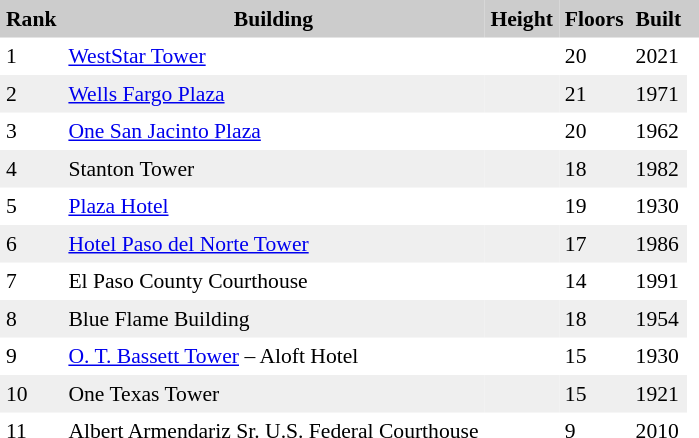<table cellpadding="4" cellspacing="0" style="margin: 0 1em 1em 0; font-size: 90%;">
<tr style="background:#ccc;">
<th>Rank</th>
<th>Building</th>
<th>Height</th>
<th>Floors</th>
<th>Built</th>
<th></th>
</tr>
<tr>
<td>1</td>
<td><a href='#'>WestStar Tower</a></td>
<td></td>
<td>20</td>
<td>2021</td>
</tr>
<tr style="background:#efefef;">
<td>2</td>
<td><a href='#'>Wells Fargo Plaza</a></td>
<td></td>
<td>21</td>
<td>1971</td>
</tr>
<tr>
<td>3</td>
<td><a href='#'>One San Jacinto Plaza</a></td>
<td></td>
<td>20</td>
<td>1962</td>
</tr>
<tr style="background:#efefef;">
<td>4</td>
<td>Stanton Tower</td>
<td></td>
<td>18</td>
<td>1982</td>
</tr>
<tr>
<td>5</td>
<td><a href='#'>Plaza Hotel</a></td>
<td></td>
<td>19</td>
<td>1930</td>
</tr>
<tr style="background:#efefef;">
<td>6</td>
<td><a href='#'>Hotel Paso del Norte Tower</a></td>
<td></td>
<td>17</td>
<td>1986</td>
</tr>
<tr>
<td>7</td>
<td>El Paso County Courthouse</td>
<td></td>
<td>14</td>
<td>1991</td>
</tr>
<tr style="background:#efefef;">
<td>8</td>
<td>Blue Flame Building</td>
<td></td>
<td>18</td>
<td>1954</td>
</tr>
<tr>
<td>9</td>
<td><a href='#'>O. T. Bassett Tower</a> – Aloft Hotel</td>
<td></td>
<td>15</td>
<td>1930</td>
</tr>
<tr style="background:#efefef;">
<td>10</td>
<td>One Texas Tower</td>
<td></td>
<td>15</td>
<td>1921</td>
</tr>
<tr>
<td>11</td>
<td>Albert Armendariz Sr. U.S. Federal Courthouse</td>
<td></td>
<td>9</td>
<td>2010</td>
</tr>
</table>
